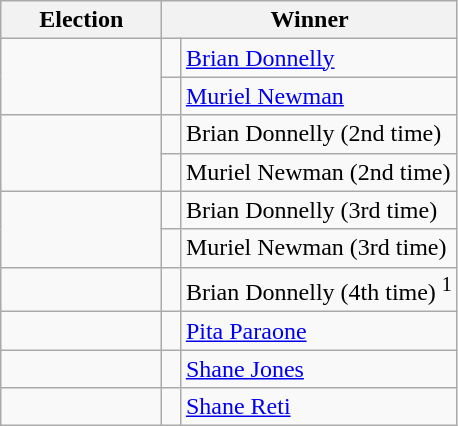<table class=wikitable>
<tr>
<th width=100>Election</th>
<th width=175 colspan=2>Winner</th>
</tr>
<tr>
<td rowspan=2></td>
<td width=5 bgcolor=></td>
<td><a href='#'>Brian Donnelly</a></td>
</tr>
<tr>
<td bgcolor=></td>
<td><a href='#'>Muriel Newman</a></td>
</tr>
<tr>
<td rowspan=2></td>
<td width=5 bgcolor=></td>
<td>Brian Donnelly (2nd time)</td>
</tr>
<tr>
<td bgcolor=></td>
<td>Muriel Newman (2nd time)</td>
</tr>
<tr>
<td rowspan=2></td>
<td width=5 bgcolor=></td>
<td>Brian Donnelly (3rd time)</td>
</tr>
<tr>
<td bgcolor=></td>
<td>Muriel Newman (3rd time)</td>
</tr>
<tr>
<td></td>
<td width=5 bgcolor=></td>
<td>Brian Donnelly (4th time) <sup>1</sup></td>
</tr>
<tr>
<td></td>
<td width=5 bgcolor=></td>
<td><a href='#'>Pita Paraone</a></td>
</tr>
<tr>
<td></td>
<td width=5 bgcolor=></td>
<td><a href='#'>Shane Jones</a></td>
</tr>
<tr>
<td></td>
<td width=5 bgcolor=></td>
<td><a href='#'>Shane Reti</a></td>
</tr>
</table>
